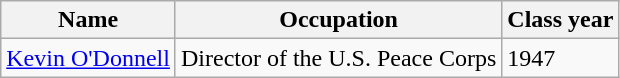<table class="wikitable">
<tr>
<th>Name</th>
<th>Occupation</th>
<th>Class year</th>
</tr>
<tr>
<td><a href='#'>Kevin O'Donnell</a></td>
<td>Director of the U.S. Peace Corps</td>
<td>1947</td>
</tr>
</table>
